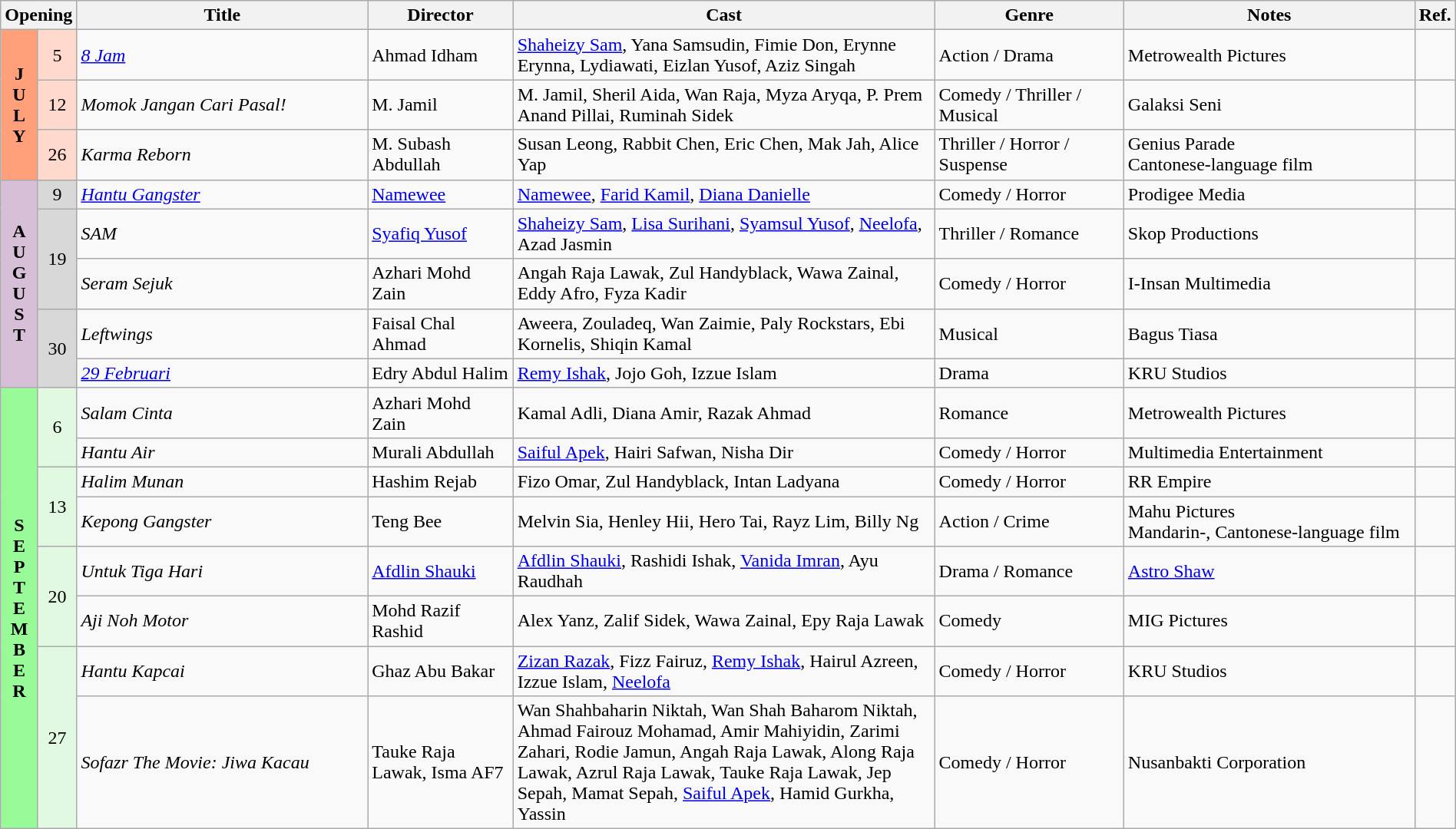<table class="wikitable" width="100%">
<tr>
<th colspan="2">Opening</th>
<th style="width:20%;">Title</th>
<th style="width:10%;">Director</th>
<th>Cast</th>
<th style="width:13%">Genre</th>
<th style="width:20%">Notes</th>
<th>Ref.</th>
</tr>
<tr>
<th rowspan="3" style="text-align:center; background:#ffa07a;">J<br>U<br>L<br>Y</th>
<td rowspan=1 style="text-align:center; background:#ffdacc;">5</td>
<td><em><a href='#'>8 Jam</a></em></td>
<td>Ahmad Idham</td>
<td><a href='#'>Shaheizy Sam</a>, Yana Samsudin, Fimie Don, Erynne Erynna, Lydiawati, Eizlan Yusof, Aziz Singah</td>
<td>Action / Drama</td>
<td>Metrowealth Pictures</td>
<td></td>
</tr>
<tr>
<td rowspan=1 style="text-align:center; background:#ffdacc;">12</td>
<td><em>Momok Jangan Cari Pasal!</em></td>
<td>M. Jamil</td>
<td>M. Jamil, Sheril Aida, Wan Raja, Myza Aryqa, P. Prem Anand Pillai, Ruminah Sidek</td>
<td>Comedy / Thriller / Musical</td>
<td>Galaksi Seni</td>
<td></td>
</tr>
<tr>
<td rowspan=1 style="text-align:center; background:#ffdacc;">26</td>
<td><em>Karma Reborn</em></td>
<td>M. Subash Abdullah</td>
<td>Susan Leong, Rabbit Chen, Eric Chen, Mak Jah, Alice Yap</td>
<td>Thriller / Horror / Suspense</td>
<td>Genius Parade<br>Cantonese-language film</td>
<td></td>
</tr>
<tr>
<th rowspan=5 style="text-align:center; background:thistle;">A<br>U<br>G<br>U<br>S<br>T</th>
<td rowspan=1 style="text-align:center; background:#d8d8d8;">9</td>
<td><em><a href='#'>Hantu Gangster</a></em></td>
<td><a href='#'>Namewee</a></td>
<td><a href='#'>Namewee</a>, <a href='#'>Farid Kamil</a>, <a href='#'>Diana Danielle</a></td>
<td>Comedy / Horror</td>
<td>Prodigee Media</td>
<td></td>
</tr>
<tr>
<td rowspan=2 style="text-align:center; background:#d8d8d8;">19</td>
<td><em>SAM</em></td>
<td><a href='#'>Syafiq Yusof</a></td>
<td><a href='#'>Shaheizy Sam</a>, <a href='#'>Lisa Surihani</a>, <a href='#'>Syamsul Yusof</a>, <a href='#'>Neelofa</a>, Azad Jasmin</td>
<td>Thriller / Romance</td>
<td>Skop Productions</td>
<td></td>
</tr>
<tr>
<td><em>Seram Sejuk</em></td>
<td>Azhari Mohd Zain</td>
<td>Angah Raja Lawak, Zul Handyblack, Wawa Zainal, Eddy Afro, Fyza Kadir</td>
<td>Comedy / Horror</td>
<td>I-Insan Multimedia</td>
<td></td>
</tr>
<tr>
<td rowspan=2 style="text-align:center; background:#d8d8d8;">30</td>
<td><em>Leftwings</em></td>
<td>Faisal Chal Ahmad</td>
<td>Aweera, Zouladeq, Wan Zaimie, Paly Rockstars, Ebi Kornelis, Shiqin Kamal</td>
<td>Musical</td>
<td>Bagus Tiasa</td>
<td></td>
</tr>
<tr>
<td><em><a href='#'>29 Februari</a></em></td>
<td>Edry Abdul Halim</td>
<td><a href='#'>Remy Ishak</a>, Jojo Goh, Izzue Islam</td>
<td>Drama</td>
<td>KRU Studios</td>
<td></td>
</tr>
<tr>
<th rowspan=8 style="text-align:center; background:#98fb98;">S<br>E<br>P<br>T<br>E<br>M<br>B<br>E<br>R</th>
<td rowspan=2 style="text-align:center; background:#e0f9e0;">6</td>
<td><em>Salam Cinta</em></td>
<td>Azhari Mohd Zain</td>
<td>Kamal Adli, Diana Amir, Razak Ahmad</td>
<td>Romance</td>
<td>Metrowealth Pictures</td>
<td></td>
</tr>
<tr>
<td><em>Hantu Air</em></td>
<td>Murali Abdullah</td>
<td><a href='#'>Saiful Apek</a>, Hairi Safwan, Nisha Dir</td>
<td>Comedy / Horror</td>
<td>Multimedia Entertainment</td>
<td></td>
</tr>
<tr>
<td rowspan=2 style="text-align:center; background:#e0f9e0;">13</td>
<td><em>Halim Munan</em></td>
<td>Hashim Rejab</td>
<td>Fizo Omar, Zul Handyblack, Intan Ladyana</td>
<td>Comedy / Horror</td>
<td>RR Empire</td>
<td></td>
</tr>
<tr>
<td><em>Kepong Gangster</em></td>
<td>Teng Bee</td>
<td>Melvin Sia, Henley Hii, Hero Tai, Rayz Lim, Billy Ng</td>
<td>Action / Crime</td>
<td>Mahu Pictures<br>Mandarin-, Cantonese-language film</td>
<td></td>
</tr>
<tr>
<td rowspan=2 style="text-align:center; background:#e0f9e0;">20</td>
<td><em>Untuk Tiga Hari</em></td>
<td><a href='#'>Afdlin Shauki</a></td>
<td><a href='#'>Afdlin Shauki</a>, Rashidi Ishak, <a href='#'>Vanida Imran</a>, Ayu Raudhah</td>
<td>Drama / Romance</td>
<td><a href='#'>Astro Shaw</a></td>
<td></td>
</tr>
<tr>
<td><em>Aji Noh Motor</em></td>
<td>Mohd Razif Rashid</td>
<td>Alex Yanz, Zalif Sidek, Wawa Zainal, Epy Raja Lawak</td>
<td>Comedy</td>
<td>MIG Pictures</td>
<td></td>
</tr>
<tr>
<td rowspan=2 style="text-align:center; background:#e0f9e0;">27</td>
<td><em>Hantu Kapcai</em></td>
<td>Ghaz Abu Bakar</td>
<td><a href='#'>Zizan Razak</a>, Fizz Fairuz, <a href='#'>Remy Ishak</a>, Hairul Azreen, Izzue Islam, <a href='#'>Neelofa</a></td>
<td>Comedy / Horror</td>
<td>KRU Studios</td>
<td></td>
</tr>
<tr>
<td><em>Sofazr The Movie: Jiwa Kacau</em></td>
<td>Tauke Raja Lawak, Isma AF7</td>
<td>Wan Shahbaharin Niktah, Wan Shah Baharom Niktah, Ahmad Fairouz Mohamad, Amir Mahiyidin, Zarimi Zahari, Rodie Jamun, Angah Raja Lawak, Along Raja Lawak, Azrul Raja Lawak, Tauke Raja Lawak, Jep Sepah, Mamat Sepah, <a href='#'>Saiful Apek</a>, Hamid Gurkha, Yassin</td>
<td>Comedy / Horror</td>
<td>Nusanbakti Corporation</td>
<td></td>
</tr>
</table>
